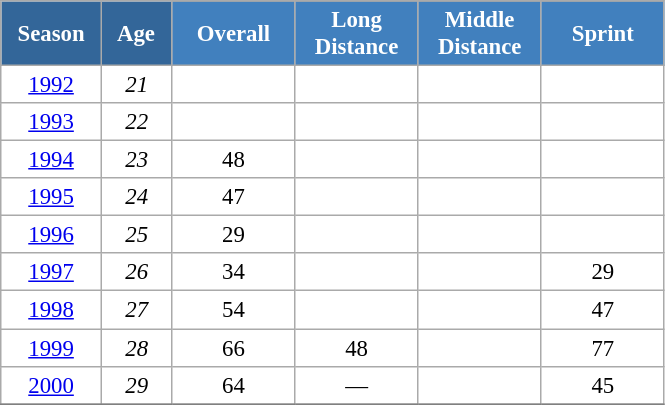<table class="wikitable" style="font-size:95%; text-align:center; border:grey solid 1px; border-collapse:collapse; background:#ffffff;">
<tr>
<th style="background-color:#369; color:white; width:60px;" rowspan="2"> Season </th>
<th style="background-color:#369; color:white; width:40px;" rowspan="2"> Age </th>
</tr>
<tr>
<th style="background-color:#4180be; color:white; width:75px;">Overall</th>
<th style="background-color:#4180be; color:white; width:75px;">Long Distance</th>
<th style="background-color:#4180be; color:white; width:75px;">Middle Distance</th>
<th style="background-color:#4180be; color:white; width:75px;">Sprint</th>
</tr>
<tr>
<td><a href='#'>1992</a></td>
<td><em>21</em></td>
<td></td>
<td></td>
<td></td>
<td></td>
</tr>
<tr>
<td><a href='#'>1993</a></td>
<td><em>22</em></td>
<td></td>
<td></td>
<td></td>
<td></td>
</tr>
<tr>
<td><a href='#'>1994</a></td>
<td><em>23</em></td>
<td>48</td>
<td></td>
<td></td>
<td></td>
</tr>
<tr>
<td><a href='#'>1995</a></td>
<td><em>24</em></td>
<td>47</td>
<td></td>
<td></td>
<td></td>
</tr>
<tr>
<td><a href='#'>1996</a></td>
<td><em>25</em></td>
<td>29</td>
<td></td>
<td></td>
<td></td>
</tr>
<tr>
<td><a href='#'>1997</a></td>
<td><em>26</em></td>
<td>34</td>
<td></td>
<td></td>
<td>29</td>
</tr>
<tr>
<td><a href='#'>1998</a></td>
<td><em>27</em></td>
<td>54</td>
<td></td>
<td></td>
<td>47</td>
</tr>
<tr>
<td><a href='#'>1999</a></td>
<td><em>28</em></td>
<td>66</td>
<td>48</td>
<td></td>
<td>77</td>
</tr>
<tr>
<td><a href='#'>2000</a></td>
<td><em>29</em></td>
<td>64</td>
<td>—</td>
<td></td>
<td>45</td>
</tr>
<tr>
</tr>
</table>
